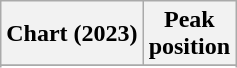<table class="wikitable sortable plainrowheaders" style="text-align:center">
<tr>
<th scope="col">Chart (2023)</th>
<th scope="col">Peak<br>position</th>
</tr>
<tr>
</tr>
<tr>
</tr>
</table>
